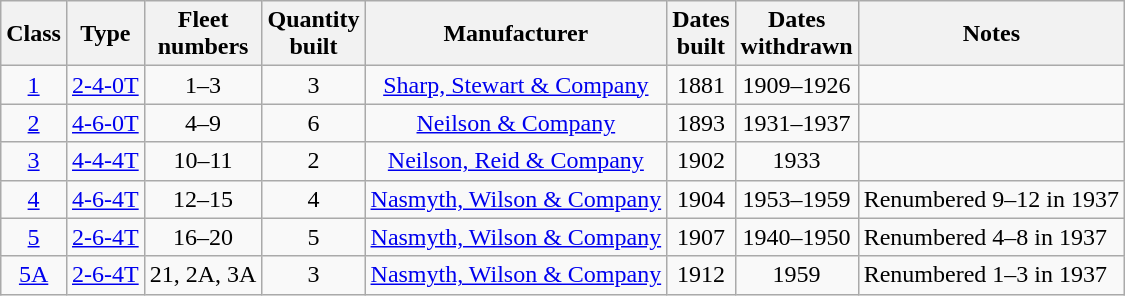<table class=wikitable style=text-align:center>
<tr>
<th>Class</th>
<th>Type</th>
<th>Fleet<br>numbers</th>
<th>Quantity<br>built</th>
<th>Manufacturer</th>
<th>Dates<br>built</th>
<th>Dates<br>withdrawn</th>
<th>Notes </th>
</tr>
<tr>
<td><a href='#'>1</a></td>
<td><a href='#'>2-4-0T</a></td>
<td>1–3</td>
<td>3</td>
<td><a href='#'>Sharp, Stewart & Company</a></td>
<td>1881</td>
<td>1909–1926</td>
<td align=left></td>
</tr>
<tr>
<td><a href='#'>2</a></td>
<td><a href='#'>4-6-0T</a></td>
<td>4–9</td>
<td>6</td>
<td><a href='#'>Neilson & Company</a></td>
<td>1893</td>
<td>1931–1937</td>
<td align=left></td>
</tr>
<tr>
<td><a href='#'>3</a></td>
<td><a href='#'>4-4-4T</a></td>
<td>10–11</td>
<td>2</td>
<td><a href='#'>Neilson, Reid & Company</a></td>
<td>1902</td>
<td>1933</td>
<td align=left></td>
</tr>
<tr>
<td><a href='#'>4</a></td>
<td><a href='#'>4-6-4T</a></td>
<td>12–15</td>
<td>4</td>
<td><a href='#'>Nasmyth, Wilson & Company</a></td>
<td>1904</td>
<td>1953–1959</td>
<td align=left>Renumbered 9–12 in 1937</td>
</tr>
<tr>
<td><a href='#'>5</a></td>
<td><a href='#'>2-6-4T</a></td>
<td>16–20</td>
<td>5</td>
<td><a href='#'>Nasmyth, Wilson & Company</a></td>
<td>1907</td>
<td>1940–1950</td>
<td align=left>Renumbered 4–8 in 1937</td>
</tr>
<tr>
<td><a href='#'>5A</a></td>
<td><a href='#'>2-6-4T</a></td>
<td>21, 2A, 3A</td>
<td>3</td>
<td><a href='#'>Nasmyth, Wilson & Company</a></td>
<td>1912</td>
<td>1959</td>
<td align=left>Renumbered 1–3 in 1937</td>
</tr>
</table>
